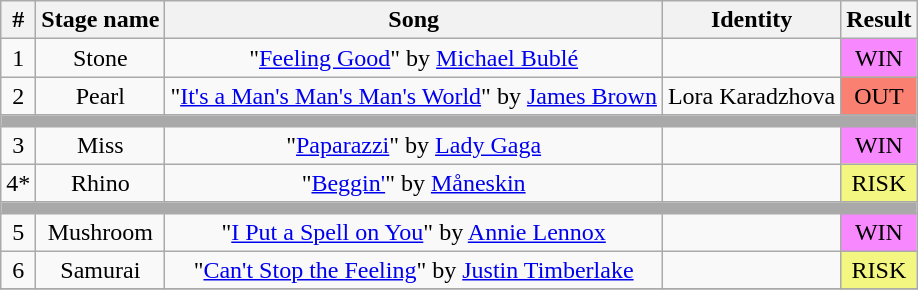<table class="wikitable plainrowheaders" style="text-align: center;">
<tr>
<th>#</th>
<th>Stage name</th>
<th>Song</th>
<th>Identity</th>
<th>Result</th>
</tr>
<tr>
<td>1</td>
<td>Stone</td>
<td>"<a href='#'>Feeling Good</a>" by <a href='#'>Michael Bublé</a></td>
<td></td>
<td bgcolor="#F888FD">WIN</td>
</tr>
<tr>
<td>2</td>
<td>Pearl</td>
<td>"<a href='#'>It's a Man's Man's Man's World</a>" by <a href='#'>James Brown</a></td>
<td>Lora Karadzhova</td>
<td bgcolor=salmon>OUT</td>
</tr>
<tr>
<td colspan="5" style="background:darkgray"></td>
</tr>
<tr>
<td>3</td>
<td>Miss</td>
<td>"<a href='#'>Paparazzi</a>" by <a href='#'>Lady Gaga</a></td>
<td></td>
<td bgcolor="#F888FD">WIN</td>
</tr>
<tr>
<td>4*</td>
<td>Rhino</td>
<td>"<a href='#'>Beggin'</a>" by <a href='#'>Måneskin</a></td>
<td></td>
<td bgcolor="#F3F781">RISK</td>
</tr>
<tr>
<td colspan="5" style="background:darkgray"></td>
</tr>
<tr>
<td>5</td>
<td>Mushroom</td>
<td>"<a href='#'>I Put a Spell on You</a>" by <a href='#'>Annie Lennox</a></td>
<td></td>
<td bgcolor="#F888FD">WIN</td>
</tr>
<tr>
<td>6</td>
<td>Samurai</td>
<td>"<a href='#'>Can't Stop the Feeling</a>" by <a href='#'>Justin Timberlake</a></td>
<td></td>
<td bgcolor="#F3F781">RISK</td>
</tr>
<tr>
</tr>
</table>
